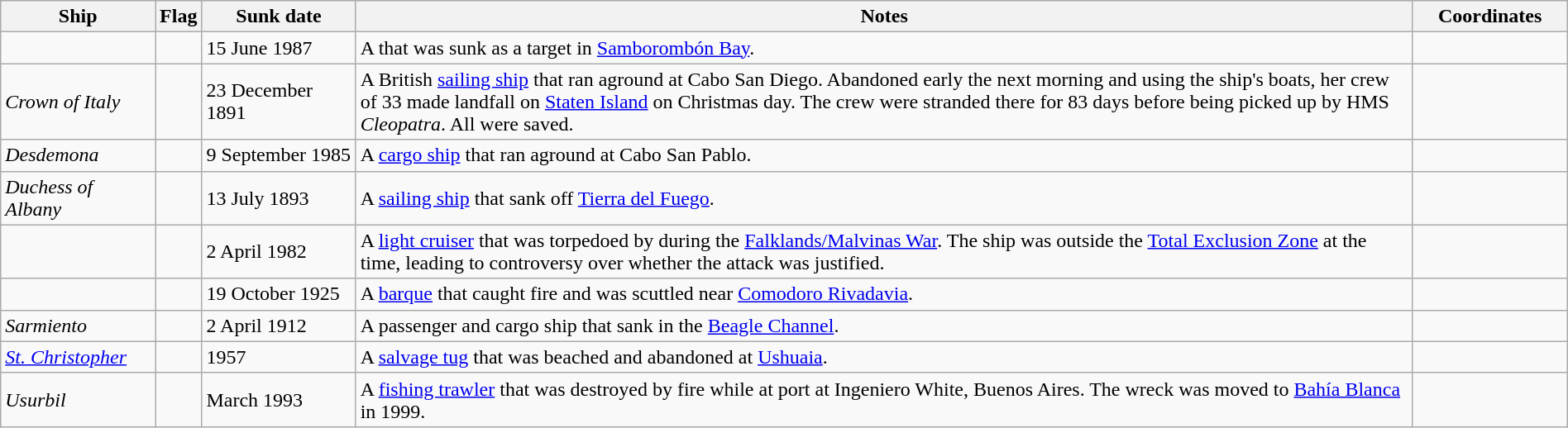<table class=wikitable | style = "width:100%">
<tr>
<th style="width:10%">Ship</th>
<th>Flag</th>
<th style="width:10%">Sunk date</th>
<th style="width:70%">Notes</th>
<th style="width:10%">Coordinates</th>
</tr>
<tr>
<td></td>
<td></td>
<td>15 June 1987</td>
<td>A  that was sunk as a target in <a href='#'>Samborombón Bay</a>.</td>
<td></td>
</tr>
<tr>
<td><em>Crown of Italy</em></td>
<td></td>
<td>23 December 1891</td>
<td>A British <a href='#'>sailing ship</a> that ran aground at Cabo San Diego. Abandoned early the next morning and using the ship's boats, her crew of 33 made landfall on <a href='#'>Staten Island</a> on Christmas day. The crew were stranded there for 83 days before being picked up by HMS <em>Cleopatra</em>. All were saved.</td>
<td></td>
</tr>
<tr>
<td><em>Desdemona</em></td>
<td></td>
<td>9 September 1985</td>
<td>A <a href='#'>cargo ship</a> that ran aground at Cabo San Pablo.</td>
<td></td>
</tr>
<tr>
<td><em>Duchess of Albany</em></td>
<td></td>
<td>13 July 1893</td>
<td>A <a href='#'>sailing ship</a> that sank off <a href='#'>Tierra del Fuego</a>.</td>
<td></td>
</tr>
<tr>
<td></td>
<td></td>
<td>2 April 1982</td>
<td>A  <a href='#'>light cruiser</a> that was torpedoed by  during the <a href='#'>Falklands/Malvinas War</a>. The ship was outside the <a href='#'>Total Exclusion Zone</a> at the time, leading to controversy over whether the attack was justified.</td>
<td></td>
</tr>
<tr>
<td></td>
<td></td>
<td>19 October 1925</td>
<td>A <a href='#'>barque</a> that caught fire and was scuttled near <a href='#'>Comodoro Rivadavia</a>.</td>
<td></td>
</tr>
<tr>
<td><em>Sarmiento</em></td>
<td></td>
<td>2 April 1912</td>
<td>A passenger and cargo ship that sank in the <a href='#'>Beagle Channel</a>.</td>
<td></td>
</tr>
<tr>
<td><a href='#'><em>St. Christopher</em></a></td>
<td></td>
<td>1957</td>
<td>A <a href='#'>salvage tug</a> that was beached and abandoned at <a href='#'>Ushuaia</a>.</td>
<td></td>
</tr>
<tr>
<td><em>Usurbil</em></td>
<td></td>
<td>March 1993</td>
<td>A <a href='#'>fishing trawler</a> that was destroyed by fire while at port at Ingeniero White, Buenos Aires. The wreck was moved to <a href='#'>Bahía Blanca</a> in 1999.</td>
<td></td>
</tr>
</table>
